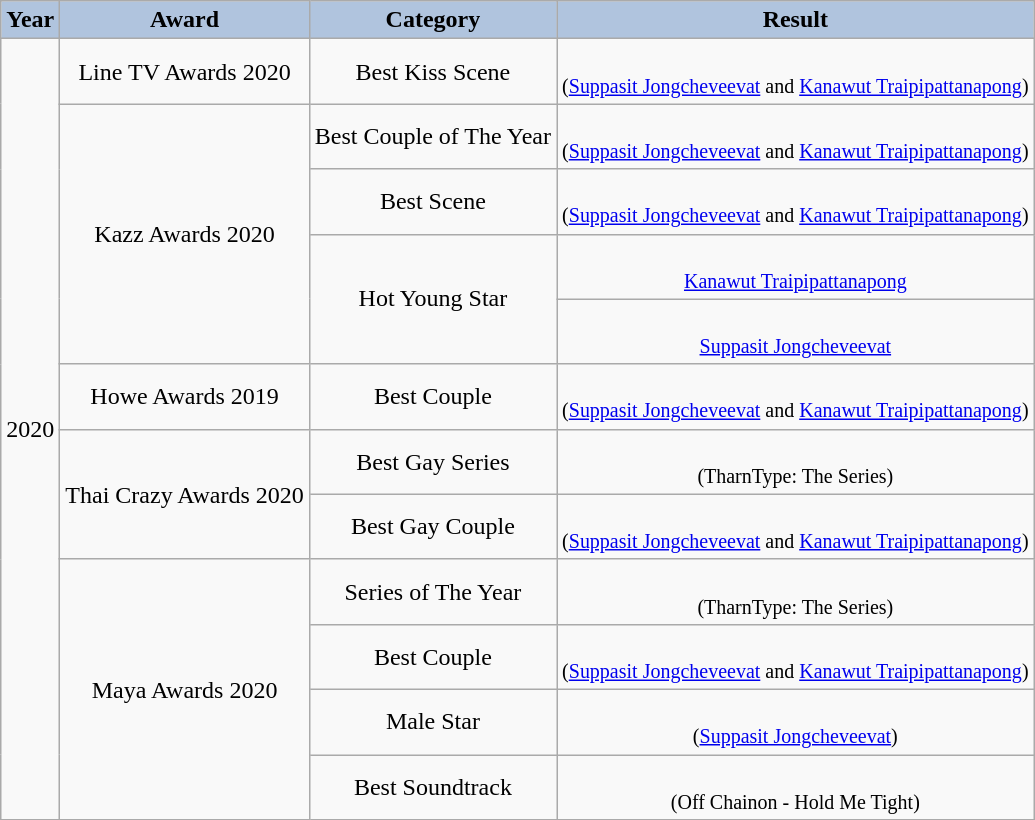<table class="wikitable plainrowheaders" style="text-align:center;" border="1">
<tr>
<th style="background:#B0C4DE;">Year</th>
<th style="background:#B0C4DE;">Award</th>
<th style="background:#B0C4DE;">Category</th>
<th style="background:#B0C4DE;">Result</th>
</tr>
<tr>
<td rowspan = "12">2020</td>
<td>Line TV Awards 2020</td>
<td>Best Kiss Scene</td>
<td><br><small>(<a href='#'>Suppasit Jongcheveevat</a> and <a href='#'>Kanawut Traipipattanapong</a>)</small></td>
</tr>
<tr>
<td rowspan = "4">Kazz Awards 2020</td>
<td>Best Couple of The Year</td>
<td><br><small>(<a href='#'>Suppasit Jongcheveevat</a> and <a href='#'>Kanawut Traipipattanapong</a>)</small></td>
</tr>
<tr>
<td>Best Scene</td>
<td><br><small>(<a href='#'>Suppasit Jongcheveevat</a> and <a href='#'>Kanawut Traipipattanapong</a>)</small></td>
</tr>
<tr>
<td rowspan = "2">Hot Young Star</td>
<td><br><small><a href='#'>Kanawut Traipipattanapong</a></small></td>
</tr>
<tr>
<td><br><small><a href='#'>Suppasit Jongcheveevat</a></small></td>
</tr>
<tr>
<td>Howe Awards 2019</td>
<td>Best Couple</td>
<td><br><small>(<a href='#'>Suppasit Jongcheveevat</a> and <a href='#'>Kanawut Traipipattanapong</a>)</small></td>
</tr>
<tr>
<td rowspan = "2">Thai Crazy Awards 2020</td>
<td>Best Gay Series</td>
<td> <br><small>(TharnType: The Series)</small></td>
</tr>
<tr>
<td>Best Gay Couple</td>
<td> <br><small>(<a href='#'>Suppasit Jongcheveevat</a> and <a href='#'>Kanawut Traipipattanapong</a>)</small></td>
</tr>
<tr>
<td rowspan = "4">Maya Awards 2020</td>
<td>Series of The Year</td>
<td><br><small>(TharnType: The Series)</small></td>
</tr>
<tr>
<td>Best Couple</td>
<td><br><small>(<a href='#'>Suppasit Jongcheveevat</a> and <a href='#'>Kanawut Traipipattanapong</a>)</small></td>
</tr>
<tr>
<td>Male Star</td>
<td><br><small>(<a href='#'>Suppasit Jongcheveevat</a>)</small></td>
</tr>
<tr>
<td>Best Soundtrack</td>
<td><br><small>(Off Chainon - Hold Me Tight)</small></td>
</tr>
</table>
